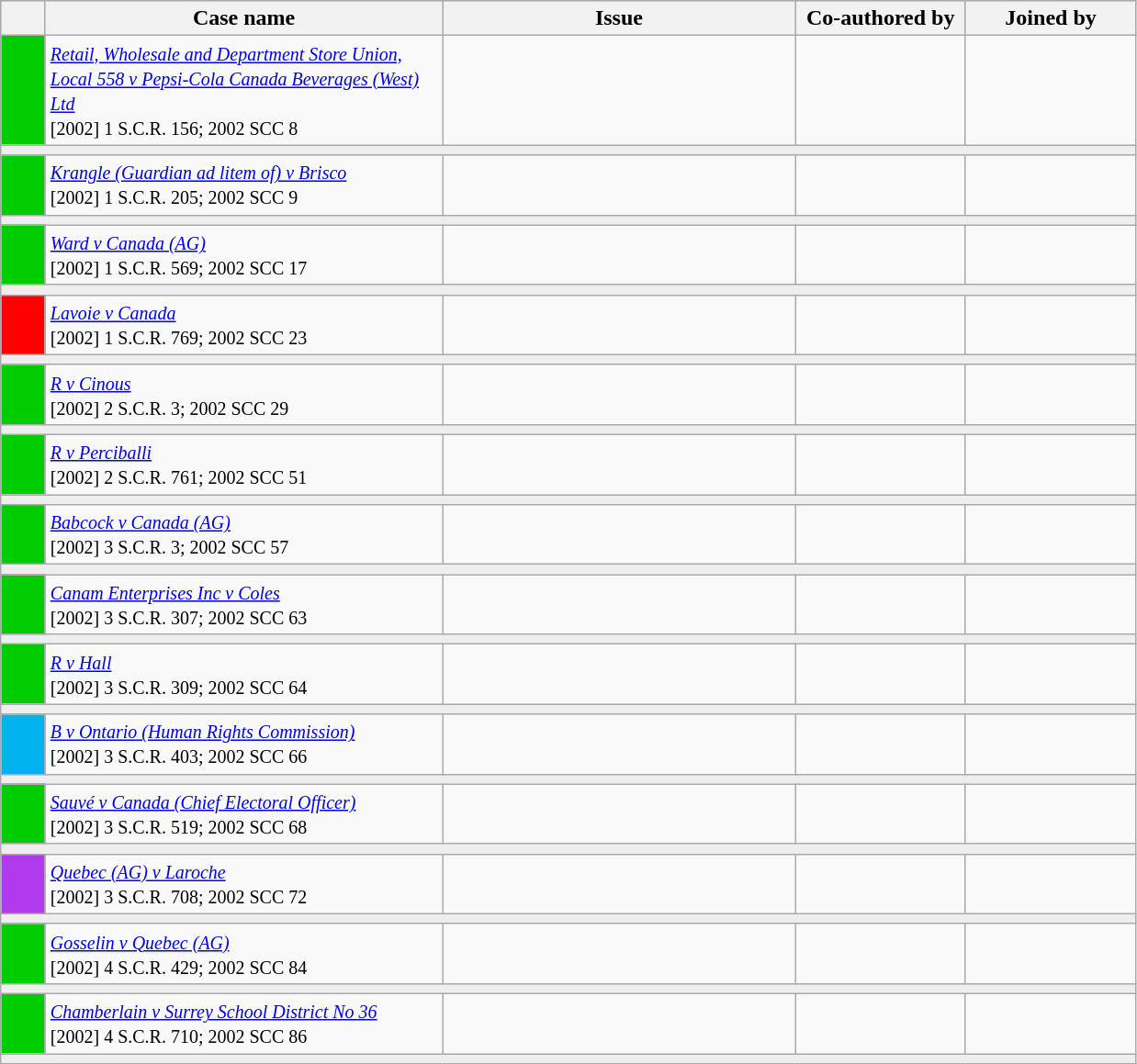<table class="wikitable" width=825>
<tr bgcolor="#CCCCCC">
<th width=25px></th>
<th width=35%>Case name</th>
<th>Issue</th>
<th width=15%>Co-authored by</th>
<th width=15%>Joined by</th>
</tr>
<tr>
<td bgcolor="00cd00"></td>
<td align=left valign=top><small><em><a href='#'>Retail, Wholesale and Department Store Union, Local 558 v Pepsi-Cola Canada Beverages (West) Ltd</a></em><br> [2002] 1 S.C.R. 156; 2002 SCC 8 </small></td>
<td valign=top><small></small></td>
<td><small></small></td>
<td><small></small></td>
</tr>
<tr>
<td bgcolor=#EEEEEE colspan=5 valign=top><small></small></td>
</tr>
<tr>
<td bgcolor="00cd00"></td>
<td align=left valign=top><small><em><a href='#'>Krangle (Guardian ad litem of) v Brisco</a></em><br> [2002] 1 S.C.R. 205; 2002 SCC 9 </small></td>
<td valign=top><small></small></td>
<td><small></small></td>
<td><small></small></td>
</tr>
<tr>
<td bgcolor=#EEEEEE colspan=5 valign=top><small></small></td>
</tr>
<tr>
<td bgcolor="00cd00"></td>
<td align=left valign=top><small><em><a href='#'>Ward v Canada (AG)</a></em><br> [2002] 1 S.C.R. 569; 2002 SCC 17 </small></td>
<td valign=top><small></small></td>
<td><small></small></td>
<td><small></small></td>
</tr>
<tr>
<td bgcolor=#EEEEEE colspan=5 valign=top><small></small></td>
</tr>
<tr>
<td bgcolor="red"></td>
<td align=left valign=top><small><em><a href='#'>Lavoie v Canada</a></em><br> [2002] 1 S.C.R. 769; 2002 SCC 23 </small></td>
<td valign=top><small></small></td>
<td><small></small></td>
<td><small></small></td>
</tr>
<tr>
<td bgcolor=#EEEEEE colspan=5 valign=top><small></small></td>
</tr>
<tr>
<td bgcolor="00cd00"></td>
<td align=left valign=top><small><em><a href='#'>R v Cinous</a></em><br> [2002] 2 S.C.R. 3; 2002 SCC 29 </small></td>
<td valign=top><small></small></td>
<td><small></small></td>
<td><small></small></td>
</tr>
<tr>
<td bgcolor=#EEEEEE colspan=5 valign=top><small></small></td>
</tr>
<tr>
<td bgcolor="00cd00"></td>
<td align=left valign=top><small><em><a href='#'>R v Perciballi</a></em><br> [2002] 2 S.C.R. 761; 2002 SCC 51 </small></td>
<td valign=top><small></small></td>
<td><small></small></td>
<td><small></small></td>
</tr>
<tr>
<td bgcolor=#EEEEEE colspan=5 valign=top><small></small></td>
</tr>
<tr>
<td bgcolor="00cd00"></td>
<td align=left valign=top><small><em><a href='#'>Babcock v Canada (AG)</a></em><br> [2002] 3 S.C.R. 3; 2002 SCC 57 </small></td>
<td valign=top><small></small></td>
<td><small></small></td>
<td><small></small></td>
</tr>
<tr>
<td bgcolor=#EEEEEE colspan=5 valign=top><small></small></td>
</tr>
<tr>
<td bgcolor="00cd00"></td>
<td align=left valign=top><small><em><a href='#'>Canam Enterprises Inc v Coles</a></em><br> [2002] 3 S.C.R. 307; 2002 SCC 63 </small></td>
<td valign=top><small></small></td>
<td><small></small></td>
<td><small></small></td>
</tr>
<tr>
<td bgcolor=#EEEEEE colspan=5 valign=top><small></small></td>
</tr>
<tr>
<td bgcolor="00cd00"></td>
<td align=left valign=top><small><em><a href='#'>R v Hall</a></em><br> [2002] 3 S.C.R. 309; 2002 SCC 64 </small></td>
<td valign=top><small></small></td>
<td><small></small></td>
<td><small></small></td>
</tr>
<tr>
<td bgcolor=#EEEEEE colspan=5 valign=top><small></small></td>
</tr>
<tr>
<td bgcolor="00b2ee"></td>
<td align=left valign=top><small><em><a href='#'>B v Ontario (Human Rights Commission)</a></em><br>[2002] 3 S.C.R. 403; 2002 SCC 66 </small></td>
<td valign=top><small></small></td>
<td><small></small></td>
<td><small></small></td>
</tr>
<tr>
<td bgcolor=#EEEEEE colspan=5 valign=top><small></small></td>
</tr>
<tr>
<td bgcolor="00cd00"></td>
<td align=left valign=top><small><em><a href='#'>Sauvé v Canada (Chief Electoral Officer)</a></em><br> [2002] 3 S.C.R. 519; 2002 SCC 68 </small></td>
<td valign=top><small></small></td>
<td><small></small></td>
<td><small></small></td>
</tr>
<tr>
<td bgcolor=#EEEEEE colspan=5 valign=top><small></small></td>
</tr>
<tr>
<td bgcolor="B23AEE"></td>
<td align=left valign=top><small><em><a href='#'>Quebec (AG) v Laroche</a></em><br> [2002] 3 S.C.R. 708; 2002 SCC 72 </small></td>
<td valign=top><small></small></td>
<td><small></small></td>
<td><small></small></td>
</tr>
<tr>
<td bgcolor=#EEEEEE colspan=5 valign=top><small></small></td>
</tr>
<tr>
<td bgcolor="00cd00"></td>
<td align=left valign=top><small><em><a href='#'>Gosselin v Quebec (AG)</a></em><br> [2002] 4 S.C.R. 429; 2002 SCC 84 </small></td>
<td valign=top><small></small></td>
<td><small></small></td>
<td><small></small></td>
</tr>
<tr>
<td bgcolor=#EEEEEE colspan=5 valign=top><small></small></td>
</tr>
<tr>
<td bgcolor="00cd00"></td>
<td align=left valign=top><small><em><a href='#'>Chamberlain v Surrey School District No 36</a></em><br> [2002] 4 S.C.R. 710; 2002 SCC 86 </small></td>
<td valign=top><small></small></td>
<td><small></small></td>
<td><small></small></td>
</tr>
<tr>
<td bgcolor=#EEEEEE colspan=5 valign=top><small></small></td>
</tr>
</table>
